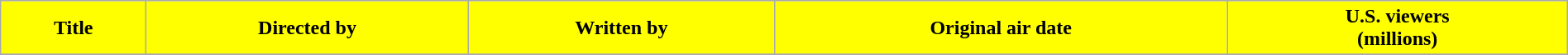<table class="wikitable plainrowheaders" style="width:100%; background:#fff;">
<tr>
<th style="background: #FFFF00;">Title</th>
<th style="background: #FFFF00;">Directed by</th>
<th style="background: #FFFF00;">Written by</th>
<th style="background: #FFFF00;">Original air date</th>
<th style="background: #FFFF00">U.S. viewers<br>(millions)</th>
</tr>
<tr>
</tr>
</table>
